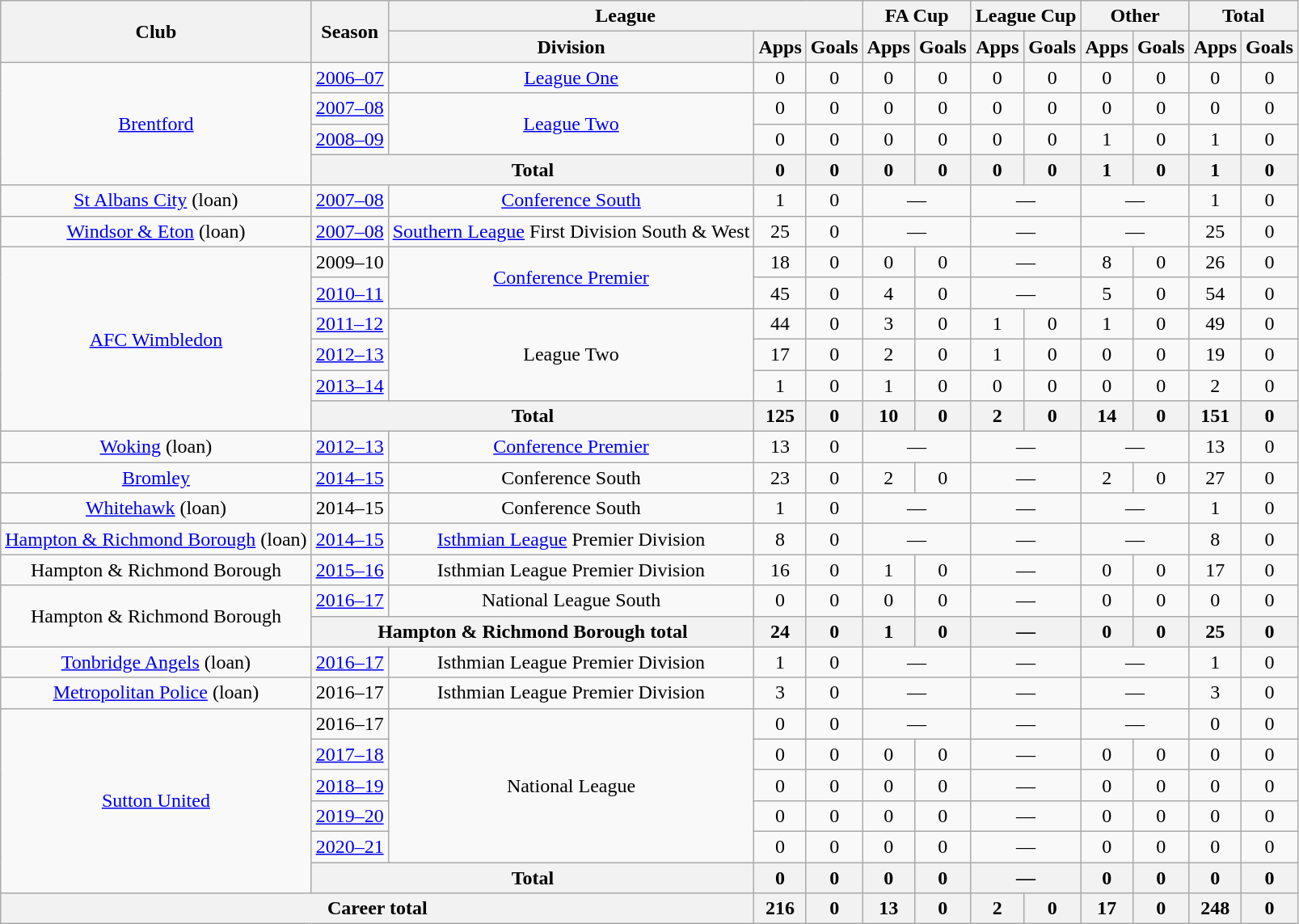<table class="wikitable" style="text-align: center">
<tr>
<th rowspan="2">Club</th>
<th rowspan="2">Season</th>
<th colspan="3">League</th>
<th colspan="2">FA Cup</th>
<th colspan="2">League Cup</th>
<th colspan="2">Other</th>
<th colspan="2">Total</th>
</tr>
<tr>
<th>Division</th>
<th>Apps</th>
<th>Goals</th>
<th>Apps</th>
<th>Goals</th>
<th>Apps</th>
<th>Goals</th>
<th>Apps</th>
<th>Goals</th>
<th>Apps</th>
<th>Goals</th>
</tr>
<tr>
<td rowspan="4"><a href='#'>Brentford</a></td>
<td><a href='#'>2006–07</a></td>
<td><a href='#'>League One</a></td>
<td>0</td>
<td>0</td>
<td>0</td>
<td>0</td>
<td>0</td>
<td>0</td>
<td>0</td>
<td>0</td>
<td>0</td>
<td>0</td>
</tr>
<tr>
<td><a href='#'>2007–08</a></td>
<td rowspan="2"><a href='#'>League Two</a></td>
<td>0</td>
<td>0</td>
<td>0</td>
<td>0</td>
<td>0</td>
<td>0</td>
<td>0</td>
<td>0</td>
<td>0</td>
<td>0</td>
</tr>
<tr>
<td><a href='#'>2008–09</a></td>
<td>0</td>
<td>0</td>
<td>0</td>
<td>0</td>
<td>0</td>
<td>0</td>
<td>1</td>
<td>0</td>
<td>1</td>
<td>0</td>
</tr>
<tr>
<th colspan="2">Total</th>
<th>0</th>
<th>0</th>
<th>0</th>
<th>0</th>
<th>0</th>
<th>0</th>
<th>1</th>
<th>0</th>
<th>1</th>
<th>0</th>
</tr>
<tr>
<td><a href='#'>St Albans City</a> (loan)</td>
<td><a href='#'>2007–08</a></td>
<td><a href='#'>Conference South</a></td>
<td>1</td>
<td>0</td>
<td colspan="2">―</td>
<td colspan="2">―</td>
<td colspan="2">―</td>
<td>1</td>
<td>0</td>
</tr>
<tr>
<td><a href='#'>Windsor & Eton</a> (loan)</td>
<td><a href='#'>2007–08</a></td>
<td><a href='#'>Southern League</a> First Division South & West</td>
<td>25</td>
<td>0</td>
<td colspan="2">―</td>
<td colspan="2">―</td>
<td colspan="2">―</td>
<td>25</td>
<td>0</td>
</tr>
<tr>
<td rowspan="6"><a href='#'>AFC Wimbledon</a></td>
<td>2009–10</td>
<td rowspan="2"><a href='#'>Conference Premier</a></td>
<td>18</td>
<td>0</td>
<td>0</td>
<td>0</td>
<td colspan="2">―</td>
<td>8</td>
<td>0</td>
<td>26</td>
<td>0</td>
</tr>
<tr>
<td><a href='#'>2010–11</a></td>
<td>45</td>
<td>0</td>
<td>4</td>
<td>0</td>
<td colspan="2">―</td>
<td>5</td>
<td>0</td>
<td>54</td>
<td>0</td>
</tr>
<tr>
<td><a href='#'>2011–12</a></td>
<td rowspan="3">League Two</td>
<td>44</td>
<td>0</td>
<td>3</td>
<td>0</td>
<td>1</td>
<td>0</td>
<td>1</td>
<td>0</td>
<td>49</td>
<td>0</td>
</tr>
<tr>
<td><a href='#'>2012–13</a></td>
<td>17</td>
<td>0</td>
<td>2</td>
<td>0</td>
<td>1</td>
<td>0</td>
<td>0</td>
<td>0</td>
<td>19</td>
<td>0</td>
</tr>
<tr>
<td><a href='#'>2013–14</a></td>
<td>1</td>
<td>0</td>
<td>1</td>
<td>0</td>
<td>0</td>
<td>0</td>
<td>0</td>
<td>0</td>
<td>2</td>
<td>0</td>
</tr>
<tr>
<th colspan="2">Total</th>
<th>125</th>
<th>0</th>
<th>10</th>
<th>0</th>
<th>2</th>
<th>0</th>
<th>14</th>
<th>0</th>
<th>151</th>
<th>0</th>
</tr>
<tr>
<td><a href='#'>Woking</a> (loan)</td>
<td><a href='#'>2012–13</a></td>
<td><a href='#'>Conference Premier</a></td>
<td>13</td>
<td>0</td>
<td colspan="2">―</td>
<td colspan="2">―</td>
<td colspan="2">―</td>
<td>13</td>
<td>0</td>
</tr>
<tr>
<td><a href='#'>Bromley</a></td>
<td><a href='#'>2014–15</a></td>
<td>Conference South</td>
<td>23</td>
<td>0</td>
<td>2</td>
<td>0</td>
<td colspan="2">―</td>
<td>2</td>
<td>0</td>
<td>27</td>
<td>0</td>
</tr>
<tr>
<td><a href='#'>Whitehawk</a> (loan)</td>
<td>2014–15</td>
<td>Conference South</td>
<td>1</td>
<td>0</td>
<td colspan="2">―</td>
<td colspan="2">―</td>
<td colspan="2">―</td>
<td>1</td>
<td>0</td>
</tr>
<tr>
<td><a href='#'>Hampton & Richmond Borough</a> (loan)</td>
<td><a href='#'>2014–15</a></td>
<td><a href='#'>Isthmian League</a> Premier Division</td>
<td>8</td>
<td>0</td>
<td colspan="2">―</td>
<td colspan="2">―</td>
<td colspan="2">―</td>
<td>8</td>
<td>0</td>
</tr>
<tr>
<td>Hampton & Richmond Borough</td>
<td><a href='#'>2015–16</a></td>
<td>Isthmian League Premier Division</td>
<td>16</td>
<td>0</td>
<td>1</td>
<td>0</td>
<td colspan="2">―</td>
<td>0</td>
<td>0</td>
<td>17</td>
<td>0</td>
</tr>
<tr>
<td rowspan="2">Hampton & Richmond Borough</td>
<td><a href='#'>2016–17</a></td>
<td>National League South</td>
<td>0</td>
<td>0</td>
<td>0</td>
<td>0</td>
<td colspan="2">―</td>
<td>0</td>
<td>0</td>
<td>0</td>
<td>0</td>
</tr>
<tr>
<th colspan="2">Hampton & Richmond Borough total</th>
<th>24</th>
<th>0</th>
<th>1</th>
<th>0</th>
<th colspan="2">―</th>
<th>0</th>
<th>0</th>
<th>25</th>
<th>0</th>
</tr>
<tr>
<td><a href='#'>Tonbridge Angels</a> (loan)</td>
<td><a href='#'>2016–17</a></td>
<td>Isthmian League Premier Division</td>
<td>1</td>
<td>0</td>
<td colspan="2">―</td>
<td colspan="2">―</td>
<td colspan="2">―</td>
<td>1</td>
<td>0</td>
</tr>
<tr>
<td><a href='#'>Metropolitan Police</a> (loan)</td>
<td>2016–17</td>
<td>Isthmian League Premier Division</td>
<td>3</td>
<td>0</td>
<td colspan="2">―</td>
<td colspan="2">―</td>
<td colspan="2">―</td>
<td>3</td>
<td>0</td>
</tr>
<tr>
<td rowspan="6"><a href='#'>Sutton United</a></td>
<td>2016–17</td>
<td rowspan="5">National League</td>
<td>0</td>
<td>0</td>
<td colspan="2">―</td>
<td colspan="2">―</td>
<td colspan="2">―</td>
<td>0</td>
<td>0</td>
</tr>
<tr>
<td><a href='#'>2017–18</a></td>
<td>0</td>
<td>0</td>
<td>0</td>
<td>0</td>
<td colspan="2">―</td>
<td>0</td>
<td>0</td>
<td>0</td>
<td>0</td>
</tr>
<tr>
<td><a href='#'>2018–19</a></td>
<td>0</td>
<td>0</td>
<td>0</td>
<td>0</td>
<td colspan="2">―</td>
<td>0</td>
<td>0</td>
<td>0</td>
<td>0</td>
</tr>
<tr>
<td><a href='#'>2019–20</a></td>
<td>0</td>
<td>0</td>
<td>0</td>
<td>0</td>
<td colspan="2">―</td>
<td>0</td>
<td>0</td>
<td>0</td>
<td>0</td>
</tr>
<tr>
<td><a href='#'>2020–21</a></td>
<td>0</td>
<td>0</td>
<td>0</td>
<td>0</td>
<td colspan="2">―</td>
<td>0</td>
<td>0</td>
<td>0</td>
<td>0</td>
</tr>
<tr>
<th colspan="2">Total</th>
<th>0</th>
<th>0</th>
<th>0</th>
<th>0</th>
<th colspan="2">―</th>
<th>0</th>
<th>0</th>
<th>0</th>
<th>0</th>
</tr>
<tr>
<th colspan="3">Career total</th>
<th>216</th>
<th>0</th>
<th>13</th>
<th>0</th>
<th>2</th>
<th>0</th>
<th>17</th>
<th>0</th>
<th>248</th>
<th>0</th>
</tr>
</table>
